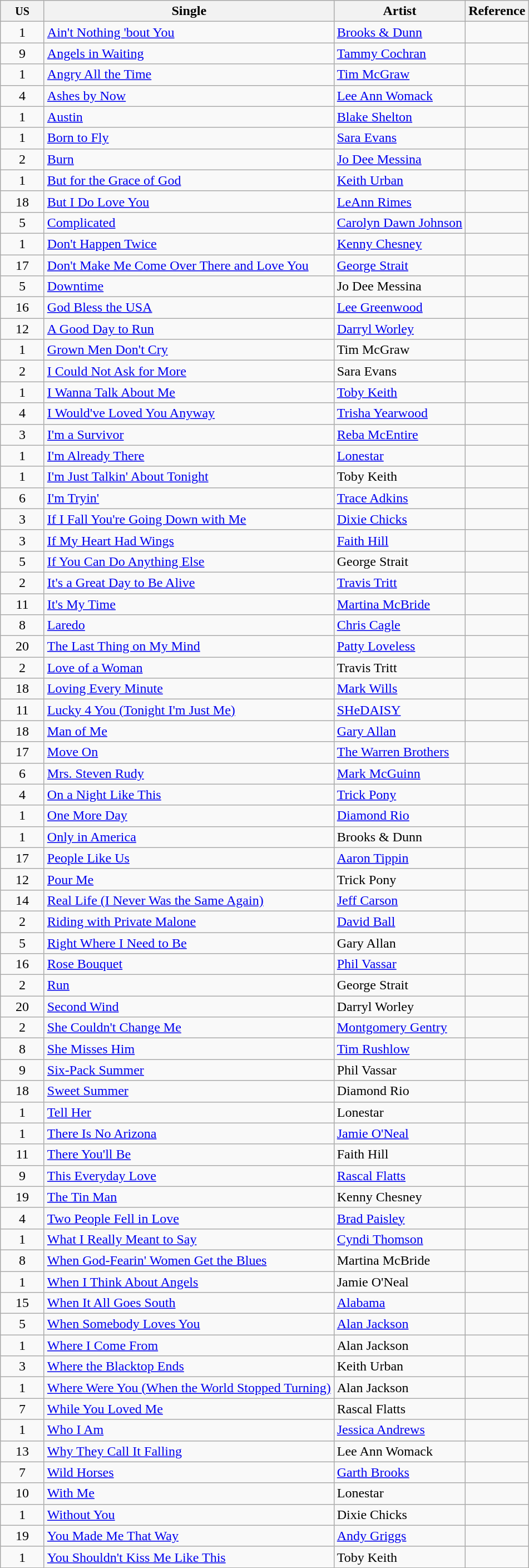<table class="wikitable sortable">
<tr>
<th width=45><small>US</small></th>
<th width=auto>Single</th>
<th width=auto>Artist</th>
<th width=auto>Reference</th>
</tr>
<tr>
<td align="center">1</td>
<td><a href='#'>Ain't Nothing 'bout You</a></td>
<td><a href='#'>Brooks & Dunn</a></td>
<td></td>
</tr>
<tr>
<td align="center">9</td>
<td><a href='#'>Angels in Waiting</a></td>
<td><a href='#'>Tammy Cochran</a></td>
<td></td>
</tr>
<tr>
<td align="center">1</td>
<td><a href='#'>Angry All the Time</a></td>
<td><a href='#'>Tim McGraw</a></td>
<td></td>
</tr>
<tr>
<td align="center">4</td>
<td><a href='#'>Ashes by Now</a></td>
<td><a href='#'>Lee Ann Womack</a></td>
<td></td>
</tr>
<tr>
<td align="center">1</td>
<td><a href='#'>Austin</a></td>
<td><a href='#'>Blake Shelton</a></td>
<td></td>
</tr>
<tr>
<td align="center">1</td>
<td><a href='#'>Born to Fly</a></td>
<td><a href='#'>Sara Evans</a></td>
<td></td>
</tr>
<tr>
<td align="center">2</td>
<td><a href='#'>Burn</a></td>
<td><a href='#'>Jo Dee Messina</a></td>
<td></td>
</tr>
<tr>
<td align="center">1</td>
<td><a href='#'>But for the Grace of God</a></td>
<td><a href='#'>Keith Urban</a></td>
<td></td>
</tr>
<tr>
<td align="center">18</td>
<td><a href='#'>But I Do Love You</a></td>
<td><a href='#'>LeAnn Rimes</a></td>
<td></td>
</tr>
<tr>
<td align="center">5</td>
<td><a href='#'>Complicated</a></td>
<td><a href='#'>Carolyn Dawn Johnson</a></td>
<td></td>
</tr>
<tr>
<td align="center">1</td>
<td><a href='#'>Don't Happen Twice</a></td>
<td><a href='#'>Kenny Chesney</a></td>
<td></td>
</tr>
<tr>
<td align="center">17</td>
<td><a href='#'>Don't Make Me Come Over There and Love You</a></td>
<td><a href='#'>George Strait</a></td>
<td></td>
</tr>
<tr>
<td align="center">5</td>
<td><a href='#'>Downtime</a></td>
<td>Jo Dee Messina</td>
<td></td>
</tr>
<tr>
<td align="center">16</td>
<td><a href='#'>God Bless the USA</a></td>
<td><a href='#'>Lee Greenwood</a></td>
<td></td>
</tr>
<tr>
<td align="center">12</td>
<td><a href='#'>A Good Day to Run</a></td>
<td><a href='#'>Darryl Worley</a></td>
<td></td>
</tr>
<tr>
<td align="center">1</td>
<td><a href='#'>Grown Men Don't Cry</a></td>
<td>Tim McGraw</td>
<td></td>
</tr>
<tr>
<td align="center">2</td>
<td><a href='#'>I Could Not Ask for More</a></td>
<td>Sara Evans</td>
<td></td>
</tr>
<tr>
<td align="center">1</td>
<td><a href='#'>I Wanna Talk About Me</a></td>
<td><a href='#'>Toby Keith</a></td>
<td></td>
</tr>
<tr>
<td align="center">4</td>
<td><a href='#'>I Would've Loved You Anyway</a></td>
<td><a href='#'>Trisha Yearwood</a></td>
<td></td>
</tr>
<tr>
<td align="center">3</td>
<td><a href='#'>I'm a Survivor</a></td>
<td><a href='#'>Reba McEntire</a></td>
<td></td>
</tr>
<tr>
<td align="center">1</td>
<td><a href='#'>I'm Already There</a></td>
<td><a href='#'>Lonestar</a></td>
<td></td>
</tr>
<tr>
<td align="center">1</td>
<td><a href='#'>I'm Just Talkin' About Tonight</a></td>
<td>Toby Keith</td>
<td></td>
</tr>
<tr>
<td align="center">6</td>
<td><a href='#'>I'm Tryin'</a></td>
<td><a href='#'>Trace Adkins</a></td>
<td></td>
</tr>
<tr>
<td align="center">3</td>
<td><a href='#'>If I Fall You're Going Down with Me</a></td>
<td><a href='#'>Dixie Chicks</a></td>
<td></td>
</tr>
<tr>
<td align="center">3</td>
<td><a href='#'>If My Heart Had Wings</a></td>
<td><a href='#'>Faith Hill</a></td>
<td></td>
</tr>
<tr>
<td align="center">5</td>
<td><a href='#'>If You Can Do Anything Else</a></td>
<td>George Strait</td>
<td></td>
</tr>
<tr>
<td align="center">2</td>
<td><a href='#'>It's a Great Day to Be Alive</a></td>
<td><a href='#'>Travis Tritt</a></td>
<td></td>
</tr>
<tr>
<td align="center">11</td>
<td><a href='#'>It's My Time</a></td>
<td><a href='#'>Martina McBride</a></td>
<td></td>
</tr>
<tr>
<td align="center">8</td>
<td><a href='#'>Laredo</a></td>
<td><a href='#'>Chris Cagle</a></td>
<td></td>
</tr>
<tr>
<td align="center">20</td>
<td><a href='#'>The Last Thing on My Mind</a></td>
<td><a href='#'>Patty Loveless</a></td>
<td></td>
</tr>
<tr>
<td align="center">2</td>
<td><a href='#'>Love of a Woman</a></td>
<td>Travis Tritt</td>
<td></td>
</tr>
<tr>
<td align="center">18</td>
<td><a href='#'>Loving Every Minute</a></td>
<td><a href='#'>Mark Wills</a></td>
<td></td>
</tr>
<tr>
<td align="center">11</td>
<td><a href='#'>Lucky 4 You (Tonight I'm Just Me)</a></td>
<td><a href='#'>SHeDAISY</a></td>
<td></td>
</tr>
<tr>
<td align="center">18</td>
<td><a href='#'>Man of Me</a></td>
<td><a href='#'>Gary Allan</a></td>
<td></td>
</tr>
<tr>
<td align="center">17</td>
<td><a href='#'>Move On</a></td>
<td><a href='#'>The Warren Brothers</a></td>
<td></td>
</tr>
<tr>
<td align="center">6</td>
<td><a href='#'>Mrs. Steven Rudy</a></td>
<td><a href='#'>Mark McGuinn</a></td>
<td></td>
</tr>
<tr>
<td align="center">4</td>
<td><a href='#'>On a Night Like This</a></td>
<td><a href='#'>Trick Pony</a></td>
<td></td>
</tr>
<tr>
<td align="center">1</td>
<td><a href='#'>One More Day</a></td>
<td><a href='#'>Diamond Rio</a></td>
<td></td>
</tr>
<tr>
<td align="center">1</td>
<td><a href='#'>Only in America</a></td>
<td>Brooks & Dunn</td>
<td></td>
</tr>
<tr>
<td align="center">17</td>
<td><a href='#'>People Like Us</a></td>
<td><a href='#'>Aaron Tippin</a></td>
<td></td>
</tr>
<tr>
<td align="center">12</td>
<td><a href='#'>Pour Me</a></td>
<td>Trick Pony</td>
<td></td>
</tr>
<tr>
<td align="center">14</td>
<td><a href='#'>Real Life (I Never Was the Same Again)</a></td>
<td><a href='#'>Jeff Carson</a></td>
<td></td>
</tr>
<tr>
<td align="center">2</td>
<td><a href='#'>Riding with Private Malone</a></td>
<td><a href='#'>David Ball</a></td>
<td></td>
</tr>
<tr>
<td align="center">5</td>
<td><a href='#'>Right Where I Need to Be</a></td>
<td>Gary Allan</td>
<td></td>
</tr>
<tr>
<td align="center">16</td>
<td><a href='#'>Rose Bouquet</a></td>
<td><a href='#'>Phil Vassar</a></td>
<td></td>
</tr>
<tr>
<td align="center">2</td>
<td><a href='#'>Run</a></td>
<td>George Strait</td>
<td></td>
</tr>
<tr>
<td align="center">20</td>
<td><a href='#'>Second Wind</a></td>
<td>Darryl Worley</td>
<td></td>
</tr>
<tr>
<td align="center">2</td>
<td><a href='#'>She Couldn't Change Me</a></td>
<td><a href='#'>Montgomery Gentry</a></td>
<td></td>
</tr>
<tr>
<td align="center">8</td>
<td><a href='#'>She Misses Him</a></td>
<td><a href='#'>Tim Rushlow</a></td>
<td></td>
</tr>
<tr>
<td align="center">9</td>
<td><a href='#'>Six-Pack Summer</a></td>
<td>Phil Vassar</td>
<td></td>
</tr>
<tr>
<td align="center">18</td>
<td><a href='#'>Sweet Summer</a></td>
<td>Diamond Rio</td>
<td></td>
</tr>
<tr>
<td align="center">1</td>
<td><a href='#'>Tell Her</a></td>
<td>Lonestar</td>
<td></td>
</tr>
<tr>
<td align="center">1</td>
<td><a href='#'>There Is No Arizona</a></td>
<td><a href='#'>Jamie O'Neal</a></td>
<td></td>
</tr>
<tr>
<td align="center">11</td>
<td><a href='#'>There You'll Be</a></td>
<td>Faith Hill</td>
<td></td>
</tr>
<tr>
<td align="center">9</td>
<td><a href='#'>This Everyday Love</a></td>
<td><a href='#'>Rascal Flatts</a></td>
<td></td>
</tr>
<tr>
<td align="center">19</td>
<td><a href='#'>The Tin Man</a></td>
<td>Kenny Chesney</td>
<td></td>
</tr>
<tr>
<td align="center">4</td>
<td><a href='#'>Two People Fell in Love</a></td>
<td><a href='#'>Brad Paisley</a></td>
<td></td>
</tr>
<tr>
<td align="center">1</td>
<td><a href='#'>What I Really Meant to Say</a></td>
<td><a href='#'>Cyndi Thomson</a></td>
<td></td>
</tr>
<tr>
<td align="center">8</td>
<td><a href='#'>When God-Fearin' Women Get the Blues</a></td>
<td>Martina McBride</td>
<td></td>
</tr>
<tr>
<td align="center">1</td>
<td><a href='#'>When I Think About Angels</a></td>
<td>Jamie O'Neal</td>
<td></td>
</tr>
<tr>
<td align="center">15</td>
<td><a href='#'>When It All Goes South</a></td>
<td><a href='#'>Alabama</a></td>
<td></td>
</tr>
<tr>
<td align="center">5</td>
<td><a href='#'>When Somebody Loves You</a></td>
<td><a href='#'>Alan Jackson</a></td>
<td></td>
</tr>
<tr>
<td align="center">1</td>
<td><a href='#'>Where I Come From</a></td>
<td>Alan Jackson</td>
<td></td>
</tr>
<tr>
<td align="center">3</td>
<td><a href='#'>Where the Blacktop Ends</a></td>
<td>Keith Urban</td>
<td></td>
</tr>
<tr>
<td align="center">1</td>
<td><a href='#'>Where Were You (When the World Stopped Turning)</a></td>
<td>Alan Jackson</td>
<td></td>
</tr>
<tr>
<td align="center">7</td>
<td><a href='#'>While You Loved Me</a></td>
<td>Rascal Flatts</td>
<td></td>
</tr>
<tr>
<td align="center">1</td>
<td><a href='#'>Who I Am</a></td>
<td><a href='#'>Jessica Andrews</a></td>
<td></td>
</tr>
<tr>
<td align="center">13</td>
<td><a href='#'>Why They Call It Falling</a></td>
<td>Lee Ann Womack</td>
<td></td>
</tr>
<tr>
<td align="center">7</td>
<td><a href='#'>Wild Horses</a></td>
<td><a href='#'>Garth Brooks</a></td>
<td></td>
</tr>
<tr>
<td align="center">10</td>
<td><a href='#'>With Me</a></td>
<td>Lonestar</td>
<td></td>
</tr>
<tr>
<td align="center">1</td>
<td><a href='#'>Without You</a></td>
<td>Dixie Chicks</td>
<td></td>
</tr>
<tr>
<td align="center">19</td>
<td><a href='#'>You Made Me That Way</a></td>
<td><a href='#'>Andy Griggs</a></td>
<td></td>
</tr>
<tr>
<td align="center">1</td>
<td><a href='#'>You Shouldn't Kiss Me Like This</a></td>
<td>Toby Keith</td>
<td></td>
</tr>
</table>
